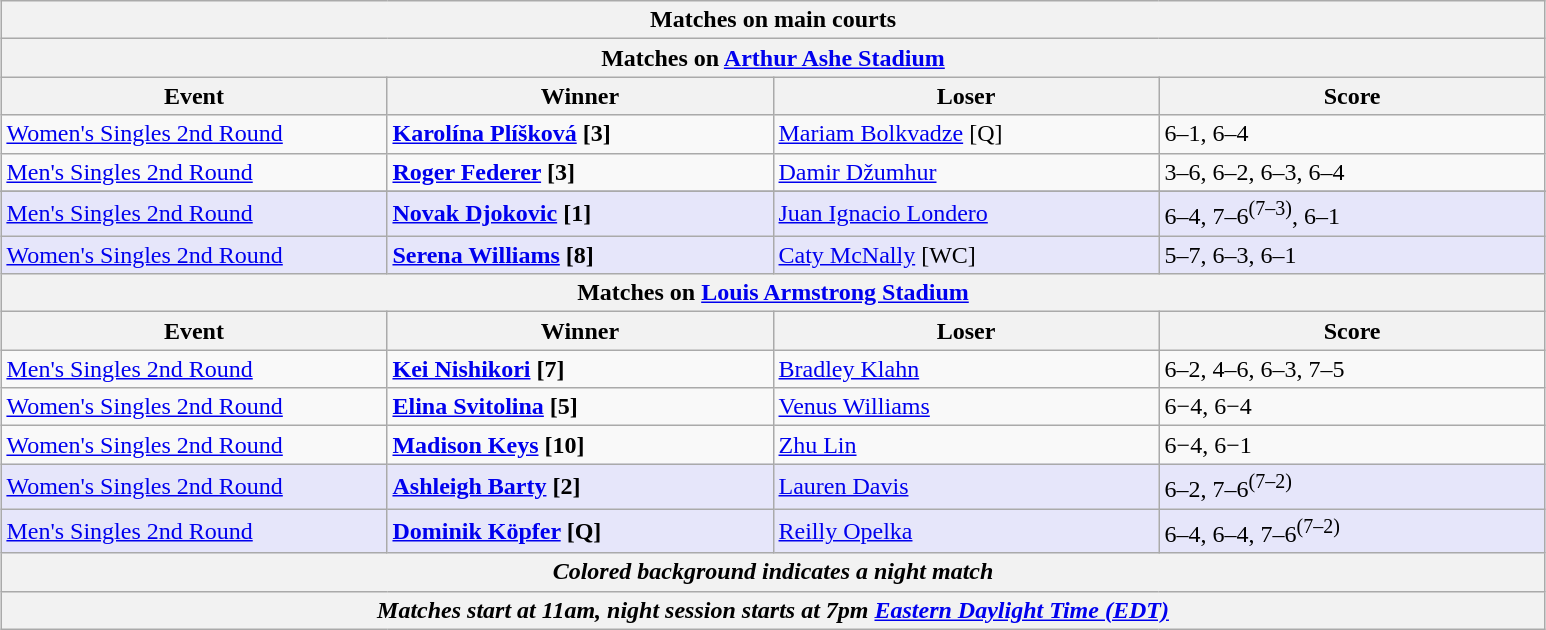<table class="wikitable" style="margin:auto;">
<tr>
<th colspan="4" style="white-space:nowrap;">Matches on main courts</th>
</tr>
<tr>
<th colspan="4"><strong>Matches on <a href='#'>Arthur Ashe Stadium</a></strong></th>
</tr>
<tr>
<th width=250>Event</th>
<th width=250>Winner</th>
<th width=250>Loser</th>
<th width=250>Score</th>
</tr>
<tr>
<td><a href='#'>Women's Singles 2nd Round</a></td>
<td> <strong><a href='#'>Karolína Plíšková</a> [3]</strong></td>
<td> <a href='#'>Mariam Bolkvadze</a> [Q]</td>
<td>6–1, 6–4</td>
</tr>
<tr>
<td><a href='#'>Men's Singles 2nd Round</a></td>
<td> <strong><a href='#'>Roger Federer</a> [3]</strong></td>
<td> <a href='#'>Damir Džumhur</a></td>
<td>3–6, 6–2, 6–3, 6–4</td>
</tr>
<tr>
</tr>
<tr bgcolor="lavender">
<td><a href='#'>Men's Singles 2nd Round</a></td>
<td> <strong><a href='#'>Novak Djokovic</a> [1]</strong></td>
<td> <a href='#'>Juan Ignacio Londero</a></td>
<td>6–4, 7–6<sup>(7–3)</sup>, 6–1</td>
</tr>
<tr bgcolor=lavender>
<td><a href='#'>Women's Singles 2nd Round</a></td>
<td> <strong><a href='#'>Serena Williams</a> [8]</strong></td>
<td> <a href='#'>Caty McNally</a> [WC]</td>
<td>5–7, 6–3, 6–1</td>
</tr>
<tr>
<th colspan="4"><strong>Matches on <a href='#'>Louis Armstrong Stadium</a></strong></th>
</tr>
<tr>
<th width=250>Event</th>
<th width=250>Winner</th>
<th width=250>Loser</th>
<th width=250>Score</th>
</tr>
<tr>
<td><a href='#'>Men's Singles 2nd Round</a></td>
<td> <strong><a href='#'>Kei Nishikori</a> [7]</strong></td>
<td> <a href='#'>Bradley Klahn</a></td>
<td>6–2, 4–6, 6–3, 7–5</td>
</tr>
<tr>
<td><a href='#'>Women's Singles 2nd Round</a></td>
<td> <strong><a href='#'>Elina Svitolina</a> [5]</strong></td>
<td> <a href='#'>Venus Williams</a></td>
<td>6−4, 6−4</td>
</tr>
<tr>
<td><a href='#'>Women's Singles 2nd Round</a></td>
<td> <strong><a href='#'>Madison Keys</a> [10]</strong></td>
<td> <a href='#'>Zhu Lin</a></td>
<td>6−4, 6−1</td>
</tr>
<tr bgcolor="lavender">
<td><a href='#'>Women's Singles 2nd Round</a></td>
<td> <strong><a href='#'>Ashleigh Barty</a> [2]</strong></td>
<td> <a href='#'>Lauren Davis</a></td>
<td>6–2, 7–6<sup>(7–2)</sup></td>
</tr>
<tr bgcolor="lavender">
<td><a href='#'>Men's Singles 2nd Round</a></td>
<td> <strong><a href='#'>Dominik Köpfer</a> [Q]</strong></td>
<td> <a href='#'>Reilly Opelka</a></td>
<td>6–4, 6–4, 7–6<sup>(7–2)</sup></td>
</tr>
<tr>
<th colspan=4><em>Colored background indicates a night match</em></th>
</tr>
<tr>
<th colspan=4><em>Matches start at 11am, night session starts at 7pm <a href='#'>Eastern Daylight Time (EDT)</a></em></th>
</tr>
</table>
